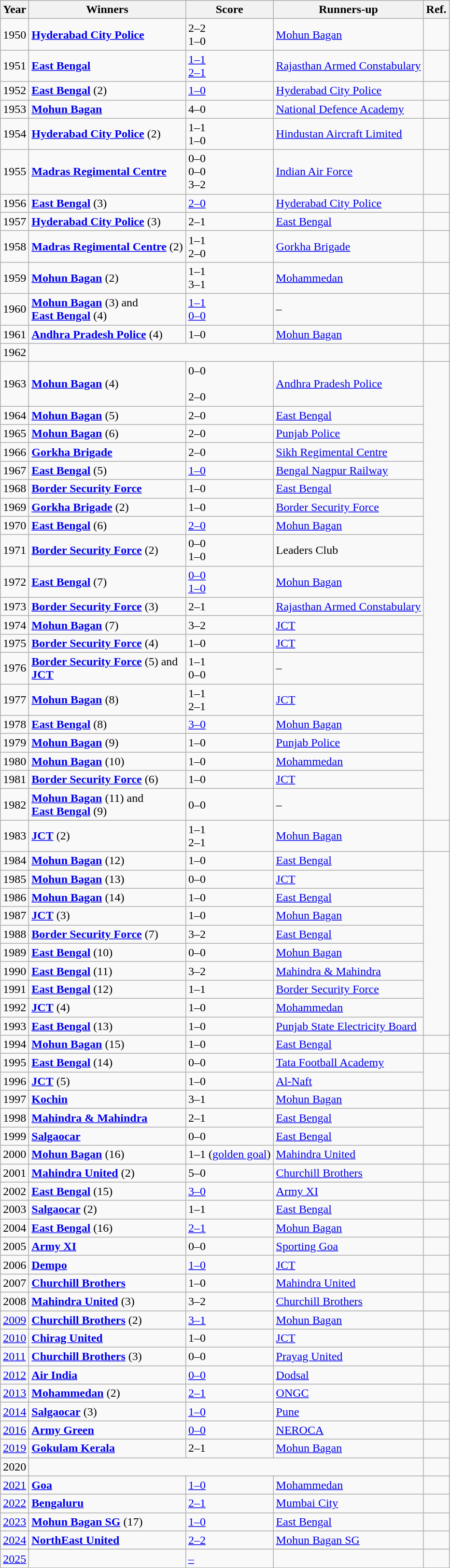<table class="wikitable sortable" style="text-align: left;">
<tr>
<th>Year</th>
<th>Winners</th>
<th>Score</th>
<th>Runners-up</th>
<th>Ref.</th>
</tr>
<tr>
<td>1950</td>
<td><strong><a href='#'>Hyderabad City Police</a></strong></td>
<td>2–2 <br>1–0 </td>
<td><a href='#'>Mohun Bagan</a></td>
<td></td>
</tr>
<tr>
<td>1951</td>
<td><strong><a href='#'>East Bengal</a></strong></td>
<td><a href='#'>1–1</a> <br><a href='#'>2–1</a></td>
<td><a href='#'>Rajasthan Armed Constabulary</a></td>
<td></td>
</tr>
<tr>
<td>1952</td>
<td><strong><a href='#'>East Bengal</a></strong> (2)</td>
<td><a href='#'>1–0</a></td>
<td><a href='#'>Hyderabad City Police</a></td>
<td></td>
</tr>
<tr>
<td>1953</td>
<td><strong><a href='#'>Mohun Bagan</a></strong></td>
<td>4–0</td>
<td><a href='#'>National Defence Academy</a></td>
<td></td>
</tr>
<tr>
<td>1954</td>
<td><strong><a href='#'>Hyderabad City Police</a></strong> (2)</td>
<td>1–1 <br>1–0</td>
<td><a href='#'>Hindustan Aircraft Limited</a></td>
<td></td>
</tr>
<tr>
<td>1955</td>
<td><strong><a href='#'>Madras Regimental Centre</a></strong></td>
<td>0–0 <br>0–0 <br>3–2</td>
<td><a href='#'>Indian Air Force</a></td>
<td></td>
</tr>
<tr>
<td>1956</td>
<td><strong><a href='#'>East Bengal</a></strong> (3)</td>
<td><a href='#'>2–0</a></td>
<td><a href='#'>Hyderabad City Police</a></td>
<td></td>
</tr>
<tr>
<td>1957</td>
<td><strong><a href='#'>Hyderabad City Police</a></strong> (3)</td>
<td>2–1</td>
<td><a href='#'>East Bengal</a></td>
<td></td>
</tr>
<tr>
<td>1958</td>
<td><strong><a href='#'>Madras Regimental Centre</a></strong> (2)</td>
<td>1–1 <br>2–0</td>
<td><a href='#'>Gorkha Brigade</a></td>
<td></td>
</tr>
<tr>
<td>1959</td>
<td><strong><a href='#'>Mohun Bagan</a></strong> (2)</td>
<td>1–1 <br>3–1</td>
<td><a href='#'>Mohammedan</a></td>
<td></td>
</tr>
<tr>
<td>1960</td>
<td><strong><a href='#'>Mohun Bagan</a></strong> (3) and<br> <strong><a href='#'>East Bengal</a></strong> (4)</td>
<td><a href='#'>1–1</a> <br><a href='#'>0–0</a> </td>
<td>–</td>
<td></td>
</tr>
<tr>
<td>1961</td>
<td><strong><a href='#'>Andhra Pradesh Police</a></strong> (4)</td>
<td>1–0</td>
<td><a href='#'>Mohun Bagan</a></td>
</tr>
<tr>
<td>1962</td>
<td colspan="3" style="text-align:center;"></td>
<td></td>
</tr>
<tr>
<td>1963</td>
<td><strong><a href='#'>Mohun Bagan</a></strong> (4)</td>
<td>0–0 <br><br>2–0</td>
<td><a href='#'>Andhra Pradesh Police</a></td>
<td rowspan="20"></td>
</tr>
<tr>
<td>1964</td>
<td><strong><a href='#'>Mohun Bagan</a></strong> (5)</td>
<td>2–0</td>
<td><a href='#'>East Bengal</a></td>
</tr>
<tr>
<td>1965</td>
<td><strong><a href='#'>Mohun Bagan</a></strong> (6)</td>
<td>2–0</td>
<td><a href='#'>Punjab Police</a></td>
</tr>
<tr>
<td>1966</td>
<td><strong><a href='#'>Gorkha Brigade</a></strong></td>
<td>2–0</td>
<td><a href='#'>Sikh Regimental Centre</a></td>
</tr>
<tr>
<td>1967</td>
<td><strong><a href='#'>East Bengal</a></strong> (5)</td>
<td><a href='#'>1–0</a></td>
<td><a href='#'>Bengal Nagpur Railway</a></td>
</tr>
<tr>
<td>1968</td>
<td><strong><a href='#'>Border Security Force</a></strong></td>
<td>1–0</td>
<td><a href='#'>East Bengal</a></td>
</tr>
<tr>
<td>1969</td>
<td><strong><a href='#'>Gorkha Brigade</a></strong> (2)</td>
<td>1–0</td>
<td><a href='#'>Border Security Force</a></td>
</tr>
<tr>
<td>1970</td>
<td><strong><a href='#'>East Bengal</a></strong> (6)</td>
<td><a href='#'>2–0</a></td>
<td><a href='#'>Mohun Bagan</a></td>
</tr>
<tr>
<td>1971</td>
<td><strong><a href='#'>Border Security Force</a></strong> (2)</td>
<td>0–0 <br>1–0</td>
<td>Leaders Club</td>
</tr>
<tr>
<td>1972</td>
<td><strong><a href='#'>East Bengal</a></strong> (7)</td>
<td><a href='#'>0–0</a> <br><a href='#'>1–0</a></td>
<td><a href='#'>Mohun Bagan</a></td>
</tr>
<tr>
<td>1973</td>
<td><strong><a href='#'>Border Security Force</a></strong> (3)</td>
<td>2–1</td>
<td><a href='#'>Rajasthan Armed Constabulary</a></td>
</tr>
<tr>
<td>1974</td>
<td><strong><a href='#'>Mohun Bagan</a></strong> (7)</td>
<td>3–2</td>
<td><a href='#'>JCT</a></td>
</tr>
<tr>
<td>1975</td>
<td><strong><a href='#'>Border Security Force</a></strong> (4)</td>
<td>1–0</td>
<td><a href='#'>JCT</a></td>
</tr>
<tr>
<td>1976</td>
<td><strong><a href='#'>Border Security Force</a></strong> (5) and<br> <strong><a href='#'>JCT</a></strong></td>
<td>1–1 <br>0–0 </td>
<td>–</td>
</tr>
<tr>
<td>1977</td>
<td><strong><a href='#'>Mohun Bagan</a></strong> (8)</td>
<td>1–1 <br>2–1</td>
<td><a href='#'>JCT</a></td>
</tr>
<tr>
<td>1978</td>
<td><strong><a href='#'>East Bengal</a></strong> (8)</td>
<td><a href='#'>3–0</a></td>
<td><a href='#'>Mohun Bagan</a></td>
</tr>
<tr>
<td>1979</td>
<td><strong><a href='#'>Mohun Bagan</a></strong> (9)</td>
<td>1–0</td>
<td><a href='#'>Punjab Police</a></td>
</tr>
<tr>
<td>1980</td>
<td><strong><a href='#'>Mohun Bagan</a></strong> (10)</td>
<td>1–0</td>
<td><a href='#'>Mohammedan</a></td>
</tr>
<tr>
<td>1981</td>
<td><strong><a href='#'>Border Security Force</a></strong> (6)</td>
<td>1–0</td>
<td><a href='#'>JCT</a></td>
</tr>
<tr>
<td>1982</td>
<td><strong><a href='#'>Mohun Bagan</a></strong> (11) and<br> <strong><a href='#'>East Bengal</a></strong> (9)</td>
<td>0–0 </td>
<td>–</td>
</tr>
<tr>
<td>1983</td>
<td><strong><a href='#'>JCT</a></strong> (2)</td>
<td>1–1 <br>2–1</td>
<td><a href='#'>Mohun Bagan</a></td>
<td></td>
</tr>
<tr>
<td>1984</td>
<td><strong><a href='#'>Mohun Bagan</a></strong> (12)</td>
<td>1–0</td>
<td><a href='#'>East Bengal</a></td>
<td rowspan="10"></td>
</tr>
<tr>
<td>1985</td>
<td><strong><a href='#'>Mohun Bagan</a></strong> (13)</td>
<td>0–0  </td>
<td><a href='#'>JCT</a></td>
</tr>
<tr>
<td>1986</td>
<td><strong><a href='#'>Mohun Bagan</a></strong> (14)</td>
<td>1–0</td>
<td><a href='#'>East Bengal</a></td>
</tr>
<tr>
<td>1987</td>
<td><strong><a href='#'>JCT</a></strong> (3)</td>
<td>1–0</td>
<td><a href='#'>Mohun Bagan</a></td>
</tr>
<tr>
<td>1988</td>
<td><strong><a href='#'>Border Security Force</a></strong> (7)</td>
<td>3–2</td>
<td><a href='#'>East Bengal</a></td>
</tr>
<tr>
<td>1989</td>
<td><strong><a href='#'>East Bengal</a></strong> (10)</td>
<td>0–0  </td>
<td><a href='#'>Mohun Bagan</a></td>
</tr>
<tr>
<td>1990</td>
<td><strong><a href='#'>East Bengal</a></strong> (11)</td>
<td>3–2</td>
<td><a href='#'>Mahindra & Mahindra</a></td>
</tr>
<tr>
<td>1991</td>
<td><strong><a href='#'>East Bengal</a></strong> (12)</td>
<td>1–1  </td>
<td><a href='#'>Border Security Force</a></td>
</tr>
<tr>
<td>1992</td>
<td><strong><a href='#'>JCT</a></strong> (4)</td>
<td>1–0</td>
<td><a href='#'>Mohammedan</a></td>
</tr>
<tr>
<td>1993</td>
<td><strong><a href='#'>East Bengal</a></strong> (13)</td>
<td>1–0</td>
<td><a href='#'>Punjab State Electricity Board</a></td>
</tr>
<tr>
<td>1994</td>
<td><strong><a href='#'>Mohun Bagan</a></strong> (15)</td>
<td>1–0</td>
<td><a href='#'>East Bengal</a></td>
<td></td>
</tr>
<tr>
<td>1995</td>
<td><strong><a href='#'>East Bengal</a></strong> (14)</td>
<td>0–0  </td>
<td><a href='#'>Tata Football Academy</a></td>
<td rowspan="2"></td>
</tr>
<tr>
<td>1996</td>
<td><strong><a href='#'>JCT</a></strong> (5)</td>
<td>1–0</td>
<td> <a href='#'>Al-Naft</a></td>
</tr>
<tr>
<td>1997</td>
<td><strong><a href='#'>Kochin</a></strong></td>
<td>3–1</td>
<td><a href='#'>Mohun Bagan</a></td>
<td></td>
</tr>
<tr>
<td>1998</td>
<td><strong><a href='#'>Mahindra & Mahindra</a></strong></td>
<td>2–1</td>
<td><a href='#'>East Bengal</a></td>
<td rowspan="2"></td>
</tr>
<tr>
<td>1999</td>
<td><strong><a href='#'>Salgaocar</a></strong></td>
<td>0–0  </td>
<td><a href='#'>East Bengal</a></td>
</tr>
<tr>
<td>2000</td>
<td><strong><a href='#'>Mohun Bagan</a></strong> (16)</td>
<td>1–1 (<a href='#'>golden goal</a>)</td>
<td><a href='#'>Mahindra United</a></td>
<td></td>
</tr>
<tr>
<td>2001</td>
<td><strong><a href='#'>Mahindra United</a></strong> (2)</td>
<td>5–0</td>
<td><a href='#'>Churchill Brothers</a></td>
<td></td>
</tr>
<tr>
<td>2002</td>
<td><strong><a href='#'>East Bengal</a></strong> (15)</td>
<td><a href='#'>3–0</a></td>
<td><a href='#'>Army XI</a></td>
<td></td>
</tr>
<tr>
<td>2003</td>
<td><strong><a href='#'>Salgaocar</a></strong> (2)</td>
<td>1–1  </td>
<td><a href='#'>East Bengal</a></td>
<td></td>
</tr>
<tr>
<td>2004</td>
<td><strong><a href='#'>East Bengal</a></strong> (16)</td>
<td><a href='#'>2–1</a></td>
<td><a href='#'>Mohun Bagan</a></td>
<td></td>
</tr>
<tr>
<td>2005</td>
<td><strong><a href='#'>Army XI</a></strong></td>
<td>0–0  </td>
<td><a href='#'>Sporting Goa</a></td>
<td></td>
</tr>
<tr>
<td>2006</td>
<td><strong><a href='#'>Dempo</a></strong></td>
<td><a href='#'>1–0</a></td>
<td><a href='#'>JCT</a></td>
<td></td>
</tr>
<tr>
<td>2007</td>
<td><strong><a href='#'>Churchill Brothers</a></strong></td>
<td>1–0</td>
<td><a href='#'>Mahindra United</a></td>
<td></td>
</tr>
<tr>
<td>2008</td>
<td><strong><a href='#'>Mahindra United</a></strong> (3)</td>
<td>3–2 </td>
<td><a href='#'>Churchill Brothers</a></td>
<td></td>
</tr>
<tr>
<td><a href='#'>2009</a></td>
<td><strong><a href='#'>Churchill Brothers</a></strong> (2)</td>
<td><a href='#'>3–1</a> </td>
<td><a href='#'>Mohun Bagan</a></td>
<td></td>
</tr>
<tr>
<td><a href='#'>2010</a></td>
<td><strong><a href='#'>Chirag United</a></strong></td>
<td>1–0</td>
<td><a href='#'>JCT</a></td>
<td></td>
</tr>
<tr>
<td><a href='#'>2011</a></td>
<td><strong><a href='#'>Churchill Brothers</a></strong> (3)</td>
<td>0–0  </td>
<td><a href='#'>Prayag United</a></td>
<td></td>
</tr>
<tr>
<td><a href='#'>2012</a></td>
<td><strong><a href='#'>Air India</a></strong></td>
<td><a href='#'>0–0</a>  </td>
<td><a href='#'>Dodsal</a></td>
<td></td>
</tr>
<tr>
<td><a href='#'>2013</a></td>
<td><strong><a href='#'>Mohammedan</a></strong> (2)</td>
<td><a href='#'>2–1</a></td>
<td><a href='#'>ONGC</a></td>
<td></td>
</tr>
<tr>
<td><a href='#'>2014</a></td>
<td><strong><a href='#'>Salgaocar</a></strong> (3)</td>
<td><a href='#'>1–0</a></td>
<td><a href='#'>Pune</a></td>
<td></td>
</tr>
<tr>
<td><a href='#'>2016</a></td>
<td><strong><a href='#'>Army Green</a></strong></td>
<td><a href='#'>0–0</a>  </td>
<td><a href='#'>NEROCA</a></td>
<td></td>
</tr>
<tr>
<td><a href='#'>2019</a></td>
<td><strong><a href='#'>Gokulam Kerala</a></strong></td>
<td>2–1</td>
<td><a href='#'>Mohun Bagan</a></td>
<td></td>
</tr>
<tr>
<td>2020</td>
<td colspan="3" style="text-align:center;"></td>
<td></td>
</tr>
<tr>
<td><a href='#'>2021</a></td>
<td><strong><a href='#'>Goa</a></strong></td>
<td><a href='#'>1–0</a> </td>
<td><a href='#'>Mohammedan</a></td>
<td></td>
</tr>
<tr>
<td><a href='#'>2022</a></td>
<td><strong><a href='#'>Bengaluru</a></strong></td>
<td><a href='#'>2–1</a></td>
<td><a href='#'>Mumbai City</a></td>
<td></td>
</tr>
<tr>
<td><a href='#'>2023</a></td>
<td><strong><a href='#'>Mohun Bagan SG</a></strong> (17)</td>
<td><a href='#'>1–0</a></td>
<td><a href='#'>East Bengal</a></td>
<td></td>
</tr>
<tr>
<td><a href='#'>2024</a></td>
<td><strong><a href='#'>NorthEast United</a></strong></td>
<td><a href='#'>2–2</a> </td>
<td><a href='#'>Mohun Bagan SG</a></td>
<td></td>
</tr>
<tr>
<td><a href='#'>2025</a></td>
<td></td>
<td><a href='#'>–</a></td>
<td></td>
<td></td>
</tr>
</table>
